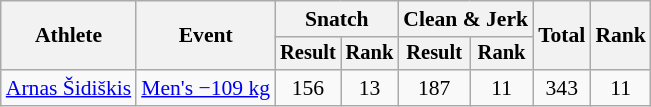<table class="wikitable" style="font-size:90%">
<tr>
<th rowspan="2">Athlete</th>
<th rowspan="2">Event</th>
<th colspan="2">Snatch</th>
<th colspan="2">Clean & Jerk</th>
<th rowspan="2">Total</th>
<th rowspan="2">Rank</th>
</tr>
<tr style="font-size:95%">
<th>Result</th>
<th>Rank</th>
<th>Result</th>
<th>Rank</th>
</tr>
<tr align=center>
<td align=left><a href='#'>Arnas Šidiškis</a></td>
<td align=left><a href='#'>Men's −109 kg</a></td>
<td>156</td>
<td>13</td>
<td>187</td>
<td>11</td>
<td>343</td>
<td>11</td>
</tr>
</table>
